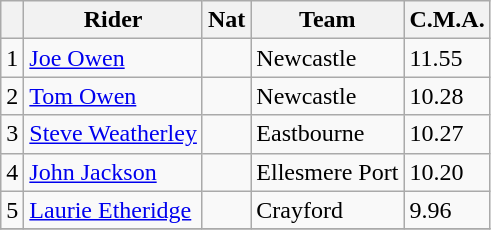<table class=wikitable>
<tr>
<th></th>
<th>Rider</th>
<th>Nat</th>
<th>Team</th>
<th>C.M.A.</th>
</tr>
<tr>
<td align="center">1</td>
<td><a href='#'>Joe Owen</a></td>
<td></td>
<td>Newcastle</td>
<td>11.55</td>
</tr>
<tr>
<td align="center">2</td>
<td><a href='#'>Tom Owen</a></td>
<td></td>
<td>Newcastle</td>
<td>10.28</td>
</tr>
<tr>
<td align="center">3</td>
<td><a href='#'>Steve Weatherley</a></td>
<td></td>
<td>Eastbourne</td>
<td>10.27</td>
</tr>
<tr>
<td align="center">4</td>
<td><a href='#'>John Jackson</a></td>
<td></td>
<td>Ellesmere Port</td>
<td>10.20</td>
</tr>
<tr>
<td align="center">5</td>
<td><a href='#'>Laurie Etheridge</a></td>
<td></td>
<td>Crayford</td>
<td>9.96</td>
</tr>
<tr>
</tr>
</table>
